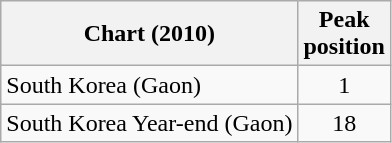<table class="wikitable" style="text-align:center;">
<tr>
<th>Chart (2010)</th>
<th>Peak<br>position</th>
</tr>
<tr>
<td align="left">South Korea (Gaon)</td>
<td>1</td>
</tr>
<tr>
<td align="left">South Korea Year-end (Gaon)</td>
<td>18</td>
</tr>
</table>
